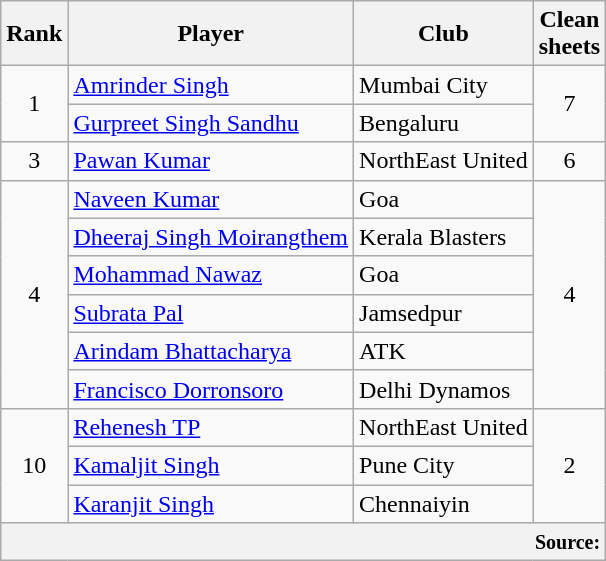<table class="wikitable" style="text-align:center">
<tr>
<th>Rank</th>
<th>Player</th>
<th>Club</th>
<th>Clean<br>sheets</th>
</tr>
<tr>
<td rowspan="2">1</td>
<td align="left"><a href='#'>Amrinder Singh</a></td>
<td align="left">Mumbai City</td>
<td rowspan="2">7</td>
</tr>
<tr>
<td align="left"><a href='#'>Gurpreet Singh Sandhu</a></td>
<td align="left">Bengaluru</td>
</tr>
<tr>
<td>3</td>
<td align="left"><a href='#'>Pawan Kumar</a></td>
<td align="left">NorthEast United</td>
<td>6</td>
</tr>
<tr>
<td rowspan="6">4</td>
<td align="left"><a href='#'>Naveen Kumar</a></td>
<td align="left">Goa</td>
<td rowspan="6">4</td>
</tr>
<tr>
<td align="left"><a href='#'>Dheeraj Singh Moirangthem</a></td>
<td align="left">Kerala Blasters</td>
</tr>
<tr>
<td align="left"><a href='#'>Mohammad Nawaz</a></td>
<td align="left">Goa</td>
</tr>
<tr>
<td align="left"><a href='#'>Subrata Pal</a></td>
<td align="left">Jamsedpur</td>
</tr>
<tr>
<td align="left"><a href='#'>Arindam Bhattacharya</a></td>
<td align="left">ATK</td>
</tr>
<tr>
<td align="left"><a href='#'>Francisco Dorronsoro</a></td>
<td align="left">Delhi Dynamos</td>
</tr>
<tr>
<td rowspan="3">10</td>
<td align="left"><a href='#'>Rehenesh TP</a></td>
<td align="left">NorthEast United</td>
<td rowspan="3">2</td>
</tr>
<tr>
<td align="left"><a href='#'>Kamaljit Singh</a></td>
<td align="left">Pune City</td>
</tr>
<tr>
<td align="left"><a href='#'>Karanjit Singh</a></td>
<td align="left">Chennaiyin</td>
</tr>
<tr>
<th colspan="5" style="text-align:right;"><small>Source:</small></th>
</tr>
</table>
